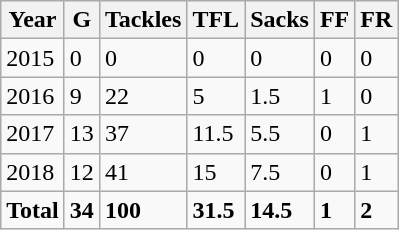<table class="wikitable">
<tr>
<th>Year</th>
<th>G</th>
<th>Tackles</th>
<th>TFL</th>
<th>Sacks</th>
<th>FF</th>
<th>FR</th>
</tr>
<tr>
<td>2015</td>
<td>0</td>
<td>0</td>
<td>0</td>
<td>0</td>
<td>0</td>
<td>0</td>
</tr>
<tr>
<td>2016</td>
<td>9</td>
<td>22</td>
<td>5</td>
<td>1.5</td>
<td>1</td>
<td>0</td>
</tr>
<tr>
<td>2017</td>
<td>13</td>
<td>37</td>
<td>11.5</td>
<td>5.5</td>
<td>0</td>
<td>1</td>
</tr>
<tr>
<td>2018</td>
<td>12</td>
<td>41</td>
<td>15</td>
<td>7.5</td>
<td>0</td>
<td>1</td>
</tr>
<tr>
<td><strong>Total</strong></td>
<td><strong>34</strong></td>
<td><strong>100</strong></td>
<td><strong>31.5</strong></td>
<td><strong>14.5</strong></td>
<td><strong>1</strong></td>
<td><strong>2</strong></td>
</tr>
</table>
